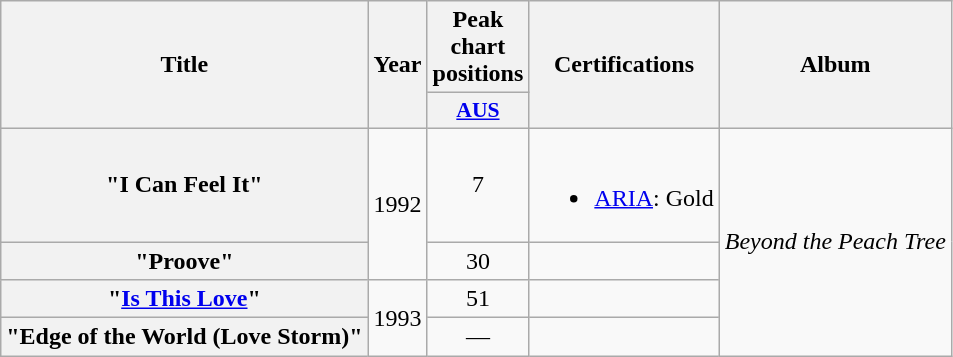<table class="wikitable plainrowheaders" style="text-align:center;">
<tr>
<th scope="col" rowspan="2">Title</th>
<th scope="col" rowspan="2">Year</th>
<th scope="col" colspan="1">Peak chart positions</th>
<th scope="col" rowspan="2">Certifications</th>
<th scope="col" rowspan="2">Album</th>
</tr>
<tr>
<th scope="col" style="width:3em;font-size:90%;"><a href='#'>AUS</a><br></th>
</tr>
<tr>
<th scope="row">"I Can Feel It"</th>
<td rowspan="2">1992</td>
<td>7</td>
<td><br><ul><li><a href='#'>ARIA</a>: Gold</li></ul></td>
<td rowspan="4"><em>Beyond the Peach Tree</em></td>
</tr>
<tr>
<th scope="row">"Proove"</th>
<td>30</td>
<td></td>
</tr>
<tr>
<th scope="row">"<a href='#'>Is This Love</a>"</th>
<td rowspan="2">1993</td>
<td>51</td>
<td></td>
</tr>
<tr>
<th scope="row">"Edge of the World (Love Storm)"</th>
<td>—</td>
<td></td>
</tr>
</table>
